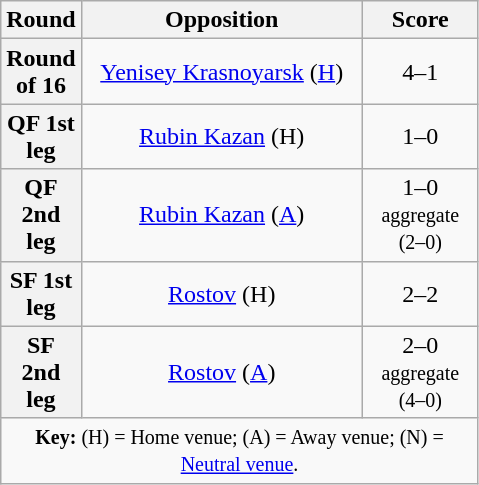<table class="wikitable plainrowheaders" style="text-align:center;margin:0">
<tr>
<th scope="col" style="width:25px">Round</th>
<th scope="col" style="width:180px">Opposition</th>
<th scope="col" style="width:70px">Score</th>
</tr>
<tr>
<th scope=row style="text-align:center">Round of 16</th>
<td><a href='#'>Yenisey Krasnoyarsk</a> (<a href='#'>H</a>)</td>
<td>4–1<br></td>
</tr>
<tr>
<th scope=row style="text-align:center">QF 1st leg</th>
<td><a href='#'>Rubin Kazan</a> (H)</td>
<td>1–0</td>
</tr>
<tr>
<th scope=row style="text-align:center">QF 2nd leg</th>
<td><a href='#'>Rubin Kazan</a> (<a href='#'>A</a>)</td>
<td>1–0 <br><small> aggregate <br>(2–0) </small></td>
</tr>
<tr>
<th scope=row style="text-align:center">SF 1st leg</th>
<td><a href='#'>Rostov</a> (H)</td>
<td>2–2</td>
</tr>
<tr>
<th scope=row style="text-align:center">SF 2nd leg</th>
<td><a href='#'>Rostov</a> (<a href='#'>A</a>)</td>
<td>2–0 <br><small> aggregate <br>(4–0) </small></td>
</tr>
<tr>
<td colspan="3"><small><strong>Key:</strong> (H) = Home venue; (A) = Away venue; (N) = <a href='#'>Neutral venue</a>.</small></td>
</tr>
</table>
